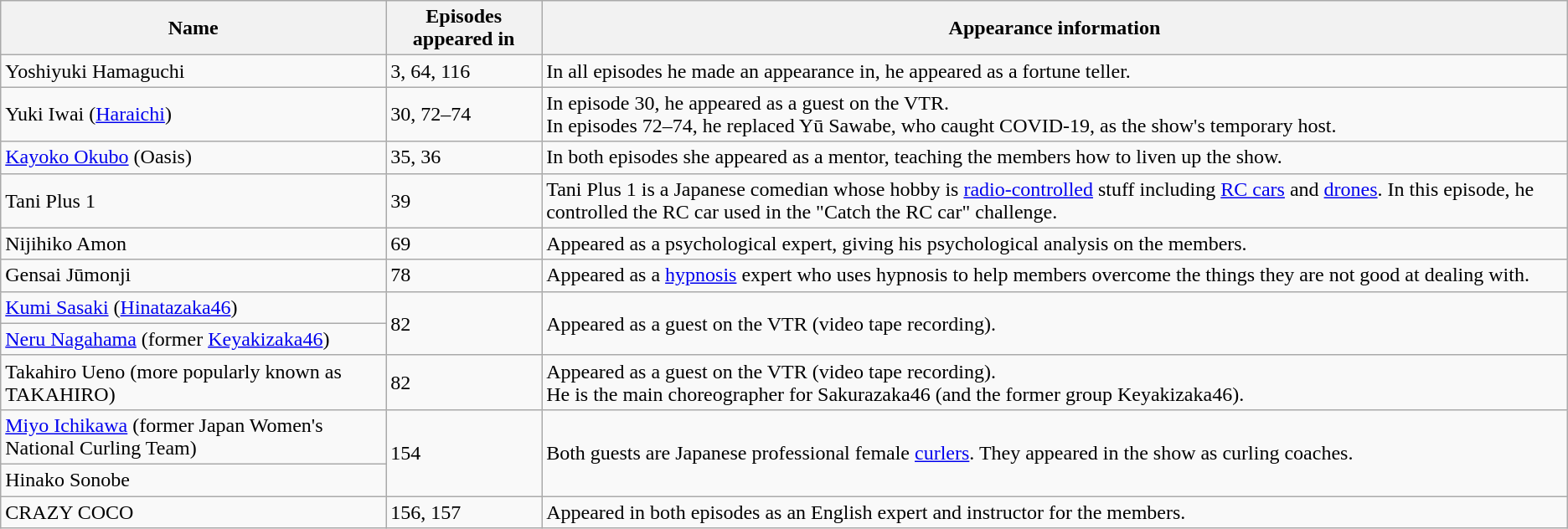<table class="wikitable">
<tr>
<th>Name</th>
<th>Episodes appeared in</th>
<th>Appearance information</th>
</tr>
<tr>
<td>Yoshiyuki Hamaguchi</td>
<td>3, 64, 116</td>
<td>In all episodes he made an appearance in, he appeared as a fortune teller.</td>
</tr>
<tr>
<td>Yuki Iwai (<a href='#'>Haraichi</a>)</td>
<td>30, 72–74</td>
<td>In episode 30, he appeared as a guest on the VTR.<br>In episodes 72–74, he replaced Yū Sawabe, who caught COVID-19, as the show's temporary host.</td>
</tr>
<tr>
<td><a href='#'>Kayoko Okubo</a> (Oasis)</td>
<td>35, 36</td>
<td>In both episodes she appeared as a mentor, teaching the members how to liven up the show.</td>
</tr>
<tr>
<td>Tani Plus 1</td>
<td>39</td>
<td>Tani Plus 1 is a Japanese comedian whose hobby is <a href='#'>radio-controlled</a> stuff including <a href='#'>RC cars</a> and <a href='#'>drones</a>. In this episode, he controlled the RC car used in the "Catch the RC car" challenge.</td>
</tr>
<tr>
<td>Nijihiko Amon</td>
<td>69</td>
<td>Appeared as a psychological expert, giving his psychological analysis on the members.</td>
</tr>
<tr>
<td>Gensai Jūmonji</td>
<td>78</td>
<td>Appeared as a <a href='#'>hypnosis</a> expert who uses hypnosis to help members overcome the things they are not good at dealing with.</td>
</tr>
<tr>
<td><a href='#'>Kumi Sasaki</a> (<a href='#'>Hinatazaka46</a>)</td>
<td rowspan="2">82</td>
<td rowspan="2">Appeared as a guest on the VTR (video tape recording).</td>
</tr>
<tr>
<td><a href='#'>Neru Nagahama</a> (former <a href='#'>Keyakizaka46</a>)</td>
</tr>
<tr>
<td>Takahiro Ueno (more popularly known as TAKAHIRO)</td>
<td>82</td>
<td>Appeared as a guest on the VTR (video tape recording).<br>He is the main choreographer for Sakurazaka46 (and the former group Keyakizaka46).</td>
</tr>
<tr>
<td><a href='#'>Miyo Ichikawa</a> (former Japan Women's National Curling Team)</td>
<td rowspan="2">154</td>
<td rowspan="2">Both guests are Japanese professional female <a href='#'>curlers</a>. They appeared in the show as curling coaches.</td>
</tr>
<tr>
<td>Hinako Sonobe</td>
</tr>
<tr>
<td>CRAZY COCO</td>
<td>156, 157</td>
<td>Appeared in both episodes as an English expert and instructor for the members.</td>
</tr>
</table>
